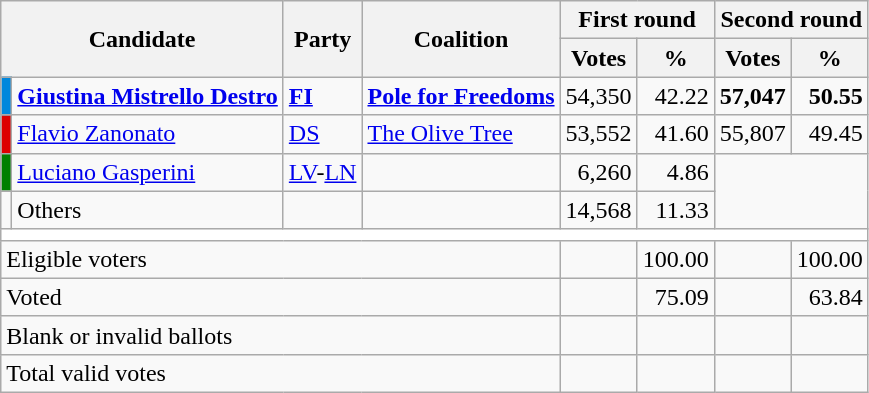<table class="wikitable centre">
<tr>
<th scope="col" rowspan=2 colspan=2>Candidate</th>
<th scope="col" rowspan=2 colspan=1>Party</th>
<th scope="col" rowspan=2 colspan=1>Coalition</th>
<th scope="col" colspan=2>First round</th>
<th scope="col" colspan=2>Second round</th>
</tr>
<tr>
<th scope="col">Votes</th>
<th scope="col">%</th>
<th scope="col">Votes</th>
<th scope="col">%</th>
</tr>
<tr>
<td bgcolor="#0087DC"></td>
<td><strong><a href='#'>Giustina Mistrello Destro</a></strong></td>
<td><strong><a href='#'>FI</a></strong></td>
<td><strong><a href='#'>Pole for Freedoms</a></strong></td>
<td style="text-align: right">54,350</td>
<td style="text-align: right">42.22</td>
<td style="text-align: right"><strong>57,047</strong></td>
<td style="text-align: right"><strong>50.55</strong></td>
</tr>
<tr>
<td bgcolor="#dd0000"></td>
<td><a href='#'>Flavio Zanonato</a></td>
<td><a href='#'>DS</a></td>
<td><a href='#'>The Olive Tree</a></td>
<td style="text-align: right">53,552</td>
<td style="text-align: right">41.60</td>
<td style="text-align: right">55,807</td>
<td style="text-align: right">49.45</td>
</tr>
<tr>
<td bgcolor="#008000"></td>
<td><a href='#'>Luciano Gasperini</a></td>
<td><a href='#'>LV</a>-<a href='#'>LN</a></td>
<td></td>
<td style="text-align: right">6,260</td>
<td style="text-align: right">4.86</td>
</tr>
<tr>
<td bgcolor=""></td>
<td>Others</td>
<td></td>
<td></td>
<td style="text-align: right">14,568</td>
<td style="text-align: right">11.33</td>
</tr>
<tr bgcolor=white>
<td colspan=8></td>
</tr>
<tr>
<td colspan=4>Eligible voters</td>
<td style="text-align: right"></td>
<td style="text-align: right">100.00</td>
<td style="text-align: right"></td>
<td style="text-align: right">100.00</td>
</tr>
<tr>
<td colspan=4>Voted</td>
<td style="text-align: right"></td>
<td style="text-align: right">75.09</td>
<td style="text-align: right"></td>
<td style="text-align: right">63.84</td>
</tr>
<tr>
<td colspan=4>Blank or invalid ballots</td>
<td style="text-align: right"></td>
<td style="text-align: right"></td>
<td style="text-align: right"></td>
<td style="text-align: right"></td>
</tr>
<tr>
<td colspan=4>Total valid votes</td>
<td style="text-align: right"></td>
<td style="text-align: right"></td>
<td style="text-align: right"></td>
<td style="text-align: right"></td>
</tr>
</table>
